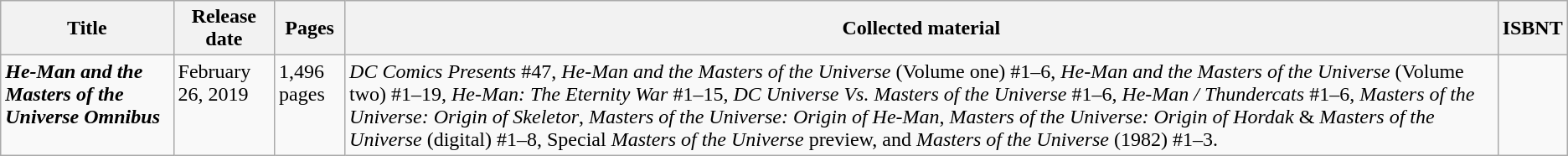<table class="wikitable">
<tr>
<th>Title</th>
<th>Release date</th>
<th>Pages</th>
<th>Collected material</th>
<th>ISBNT</th>
</tr>
<tr>
<td valign="top"><strong><em>He-Man and the Masters of the Universe Omnibus</em></strong></td>
<td valign="top">February 26, 2019</td>
<td valign="top">1,496 pages</td>
<td valign="top"><em>DC Comics Presents</em> #47, <em>He-Man and the Masters of the Universe</em> (Volume one) #1–6, <em>He-Man and the Masters of the Universe</em> (Volume two) #1–19, <em>He-Man: The Eternity War</em> #1–15, <em>DC Universe Vs. Masters of the Universe</em> #1–6, <em>He-Man / Thundercats</em> #1–6, <em>Masters of the Universe: Origin of Skeletor</em>, <em>Masters of the Universe: Origin of He-Man</em>, <em>Masters of the Universe: Origin of Hordak</em> & <em>Masters of the Universe</em> (digital) #1–8, Special <em>Masters of the Universe</em> preview, and <em>Masters of the Universe</em> (1982) #1–3.</td>
<td valign="top"></td>
</tr>
</table>
